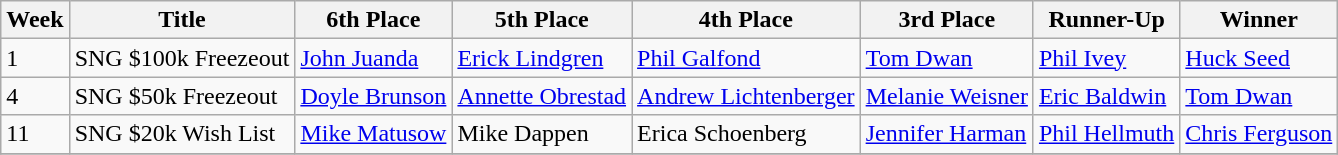<table class="wikitable" >
<tr>
<th>Week</th>
<th>Title</th>
<th>6th Place</th>
<th>5th Place</th>
<th>4th Place</th>
<th>3rd Place</th>
<th>Runner-Up</th>
<th>Winner</th>
</tr>
<tr>
<td>1</td>
<td>SNG $100k Freezeout</td>
<td><a href='#'>John Juanda</a></td>
<td><a href='#'>Erick Lindgren</a></td>
<td><a href='#'>Phil Galfond</a></td>
<td><a href='#'>Tom Dwan</a></td>
<td><a href='#'>Phil Ivey</a></td>
<td><a href='#'>Huck Seed</a></td>
</tr>
<tr>
<td>4</td>
<td>SNG $50k Freezeout</td>
<td><a href='#'>Doyle Brunson</a></td>
<td><a href='#'>Annette Obrestad</a></td>
<td><a href='#'>Andrew Lichtenberger</a></td>
<td><a href='#'>Melanie Weisner</a></td>
<td><a href='#'>Eric Baldwin</a></td>
<td><a href='#'>Tom Dwan</a></td>
</tr>
<tr>
<td>11</td>
<td>SNG $20k Wish List</td>
<td><a href='#'>Mike Matusow</a></td>
<td>Mike Dappen</td>
<td>Erica Schoenberg</td>
<td><a href='#'>Jennifer Harman</a></td>
<td><a href='#'>Phil Hellmuth</a></td>
<td><a href='#'>Chris Ferguson</a></td>
</tr>
<tr>
</tr>
</table>
